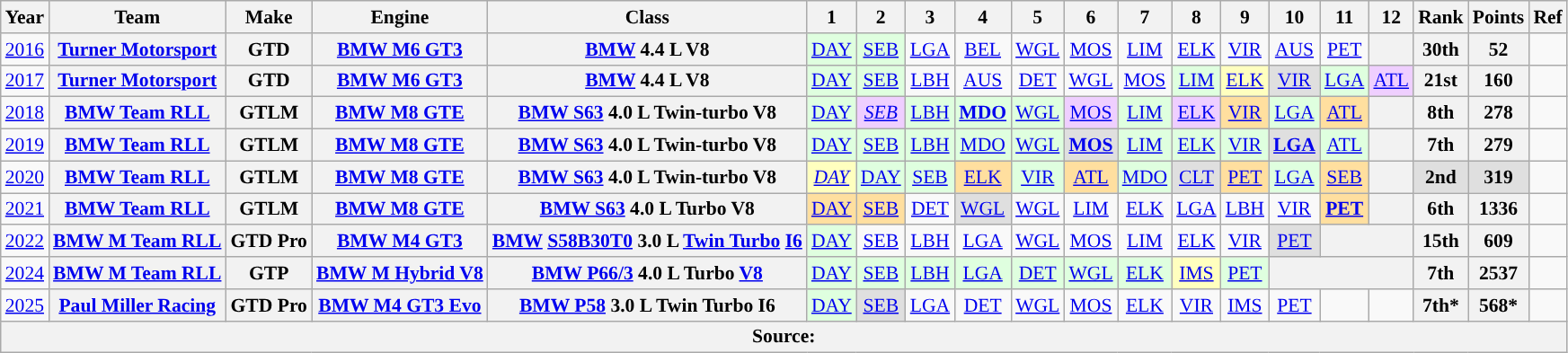<table class="wikitable" style="text-align:center; font-size:90%">
<tr>
<th>Year</th>
<th>Team</th>
<th>Make</th>
<th>Engine</th>
<th>Class</th>
<th>1</th>
<th>2</th>
<th>3</th>
<th>4</th>
<th>5</th>
<th>6</th>
<th>7</th>
<th>8</th>
<th>9</th>
<th>10</th>
<th>11</th>
<th>12</th>
<th>Rank</th>
<th>Points</th>
<th>Ref</th>
</tr>
<tr>
<td><a href='#'>2016</a></td>
<th><a href='#'>Turner Motorsport</a></th>
<th>GTD</th>
<th><a href='#'>BMW M6 GT3</a></th>
<th><a href='#'>BMW</a> 4.4 L V8</th>
<td style=background:#DFFFDF><a href='#'>DAY</a><br></td>
<td style=background:#DFFFDF><a href='#'>SEB</a><br></td>
<td><a href='#'>LGA</a></td>
<td><a href='#'>BEL</a></td>
<td><a href='#'>WGL</a></td>
<td><a href='#'>MOS</a></td>
<td><a href='#'>LIM</a></td>
<td><a href='#'>ELK</a></td>
<td><a href='#'>VIR</a></td>
<td><a href='#'>AUS</a></td>
<td><a href='#'>PET</a></td>
<th></th>
<th>30th</th>
<th>52</th>
<td></td>
</tr>
<tr>
<td><a href='#'>2017</a></td>
<th><a href='#'>Turner Motorsport</a></th>
<th>GTD</th>
<th><a href='#'>BMW M6 GT3</a></th>
<th><a href='#'>BMW</a> 4.4 L V8</th>
<td style=background:#DFFFDF><a href='#'>DAY</a><br></td>
<td style=background:#DFFFDF><a href='#'>SEB</a><br></td>
<td><a href='#'>LBH</a></td>
<td><a href='#'>AUS</a></td>
<td><a href='#'>DET</a></td>
<td><a href='#'>WGL</a></td>
<td><a href='#'>MOS</a></td>
<td style=background:#DFFFDF><a href='#'>LIM</a><br></td>
<td style=background:#FFFFBF><a href='#'>ELK</a><br></td>
<td style=background:#DFDFDF><a href='#'>VIR</a><br></td>
<td style=background:#DFFFDF><a href='#'>LGA</a><br></td>
<td style=background:#EFCFFF><a href='#'>ATL</a><br></td>
<th>21st</th>
<th>160</th>
<td></td>
</tr>
<tr>
<td><a href='#'>2018</a></td>
<th><a href='#'>BMW Team RLL</a></th>
<th>GTLM</th>
<th><a href='#'>BMW M8 GTE</a></th>
<th><a href='#'>BMW S63</a> 4.0 L Twin-turbo V8</th>
<td style=background:#DFFFDF><a href='#'>DAY</a><br></td>
<td style=background:#EFCFFF><em><a href='#'>SEB</a></em><br></td>
<td style=background:#DFFFDF><a href='#'>LBH</a><br></td>
<td style=background:#DFFFDF><strong><a href='#'>MDO</a></strong><br></td>
<td style=background:#DFFFDF><a href='#'>WGL</a><br></td>
<td style=background:#EFCFFF><a href='#'>MOS</a><br></td>
<td style=background:#DFFFDF><a href='#'>LIM</a><br></td>
<td style=background:#EFCFFF><a href='#'>ELK</a><br></td>
<td style=background:#FFDF9F><a href='#'>VIR</a><br></td>
<td style=background:#DFFFDF><a href='#'>LGA</a><br></td>
<td style=background:#FFDF9F><a href='#'>ATL</a><br></td>
<th></th>
<th>8th</th>
<th>278</th>
<td></td>
</tr>
<tr>
<td><a href='#'>2019</a></td>
<th><a href='#'>BMW Team RLL</a></th>
<th>GTLM</th>
<th><a href='#'>BMW M8 GTE</a></th>
<th><a href='#'>BMW S63</a> 4.0 L Twin-turbo V8</th>
<td style=background:#DFFFDF><a href='#'>DAY</a><br></td>
<td style=background:#DFFFDF><a href='#'>SEB</a><br></td>
<td style=background:#DFFFDF><a href='#'>LBH</a><br></td>
<td style=background:#DFFFDF><a href='#'>MDO</a><br></td>
<td style=background:#DFFFDF><a href='#'>WGL</a><br></td>
<td style=background:#DFDFDF><strong><a href='#'>MOS</a></strong><br></td>
<td style=background:#DFFFDF><a href='#'>LIM</a><br></td>
<td style=background:#DFFFDF><a href='#'>ELK</a><br></td>
<td style=background:#DFFFDF><a href='#'>VIR</a><br></td>
<td style=background:#DFDFDF><strong><a href='#'>LGA</a></strong><br></td>
<td style=background:#DFFFDF><a href='#'>ATL</a><br></td>
<th></th>
<th>7th</th>
<th>279</th>
<td></td>
</tr>
<tr>
<td><a href='#'>2020</a></td>
<th><a href='#'>BMW Team RLL</a></th>
<th>GTLM</th>
<th><a href='#'>BMW M8 GTE</a></th>
<th><a href='#'>BMW S63</a> 4.0 L Twin-turbo V8</th>
<td style=background:#FFFFBF><em><a href='#'>DAY</a></em><br></td>
<td style=background:#DFFFDF><a href='#'>DAY</a><br></td>
<td style=background:#DFFFDF><a href='#'>SEB</a><br></td>
<td style=background:#FFDF9F><a href='#'>ELK</a><br></td>
<td style=background:#DFFFDF><a href='#'>VIR</a><br></td>
<td style=background:#FFDF9F><a href='#'>ATL</a><br></td>
<td style=background:#DFFFDF><a href='#'>MDO</a><br></td>
<td style=background:#DFDFDF><a href='#'>CLT</a><br></td>
<td style=background:#FFDF9F><a href='#'>PET</a><br></td>
<td style=background:#DFFFDF><a href='#'>LGA</a><br></td>
<td style=background:#FFDF9F><a href='#'>SEB</a><br></td>
<th></th>
<th style="background:#DFDFDF">2nd</th>
<th style="background:#DFDFDF">319</th>
<td></td>
</tr>
<tr>
<td><a href='#'>2021</a></td>
<th><a href='#'>BMW Team RLL</a></th>
<th>GTLM</th>
<th><a href='#'>BMW M8 GTE</a></th>
<th><a href='#'>BMW S63</a> 4.0 L Turbo V8</th>
<td style=background:#FFDF9F><a href='#'>DAY</a><br></td>
<td style=background:#FFDF9F><a href='#'>SEB</a><br></td>
<td><a href='#'>DET</a></td>
<td style=background:#DFDFDF><a href='#'>WGL</a><br></td>
<td><a href='#'>WGL</a></td>
<td><a href='#'>LIM</a></td>
<td><a href='#'>ELK</a></td>
<td><a href='#'>LGA</a></td>
<td><a href='#'>LBH</a></td>
<td><a href='#'>VIR</a></td>
<td style="background:#FFDF9F"><strong><a href='#'>PET</a></strong><br></td>
<th></th>
<th>6th</th>
<th>1336</th>
<td></td>
</tr>
<tr>
<td><a href='#'>2022</a></td>
<th><a href='#'>BMW M Team RLL</a></th>
<th>GTD Pro</th>
<th><a href='#'>BMW M4 GT3</a></th>
<th><a href='#'>BMW</a> <a href='#'>S58B30T0</a> 3.0 L <a href='#'>Twin Turbo</a> <a href='#'>I6</a></th>
<td style=background:#DFFFDF><a href='#'>DAY</a><br></td>
<td><a href='#'>SEB</a></td>
<td><a href='#'>LBH</a></td>
<td><a href='#'>LGA</a></td>
<td><a href='#'>WGL</a></td>
<td><a href='#'>MOS</a></td>
<td><a href='#'>LIM</a></td>
<td><a href='#'>ELK</a></td>
<td><a href='#'>VIR</a></td>
<td style=background:#DFDFDF><a href='#'>PET</a><br></td>
<th colspan=2></th>
<th>15th</th>
<th>609</th>
<td></td>
</tr>
<tr>
<td><a href='#'>2024</a></td>
<th><a href='#'>BMW M Team RLL</a></th>
<th>GTP</th>
<th><a href='#'>BMW M Hybrid V8</a></th>
<th><a href='#'>BMW P66/3</a> 4.0 L Turbo <a href='#'>V8</a></th>
<td style=background:#DFFFDF><a href='#'>DAY</a><br></td>
<td style=background:#DFFFDF><a href='#'>SEB</a><br></td>
<td style=background:#DFFFDF><a href='#'>LBH</a><br></td>
<td style=background:#DFFFDF><a href='#'>LGA</a><br></td>
<td style=background:#DFFFDF><a href='#'>DET</a><br></td>
<td style=background:#DFFFDF><a href='#'>WGL</a><br></td>
<td style=background:#DFFFDF><a href='#'>ELK</a><br></td>
<td style=background:#FFFFBF><a href='#'>IMS</a><br></td>
<td style=background:#DFFFDF><a href='#'>PET</a><br></td>
<th colspan=3></th>
<th>7th</th>
<th>2537</th>
<td></td>
</tr>
<tr>
<td><a href='#'>2025</a></td>
<th><a href='#'>Paul Miller Racing</a></th>
<th>GTD Pro</th>
<th><a href='#'>BMW M4 GT3 Evo</a></th>
<th><a href='#'>BMW P58</a> 3.0 L Twin Turbo I6</th>
<td style="background:#DFFFDF;"><a href='#'>DAY</a><br></td>
<td style="background:#DFDFDF;"><a href='#'>SEB</a><br></td>
<td style="background:#;"><a href='#'>LGA</a><br></td>
<td style="background:#;"><a href='#'>DET</a><br></td>
<td style="background:#;"><a href='#'>WGL</a><br></td>
<td style="background:#;"><a href='#'>MOS</a><br></td>
<td style="background:#;"><a href='#'>ELK</a><br></td>
<td style="background:#;"><a href='#'>VIR</a><br></td>
<td style="background:#;"><a href='#'>IMS</a><br></td>
<td style="background:#;"><a href='#'>PET</a><br></td>
<td></td>
<td></td>
<th>7th*</th>
<th>568*</th>
</tr>
<tr>
<th colspan="20">Source:</th>
</tr>
</table>
